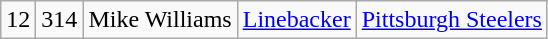<table class="wikitable" style="text-align:center">
<tr>
<td>12</td>
<td>314</td>
<td>Mike Williams</td>
<td><a href='#'>Linebacker</a></td>
<td><a href='#'>Pittsburgh Steelers</a></td>
</tr>
</table>
